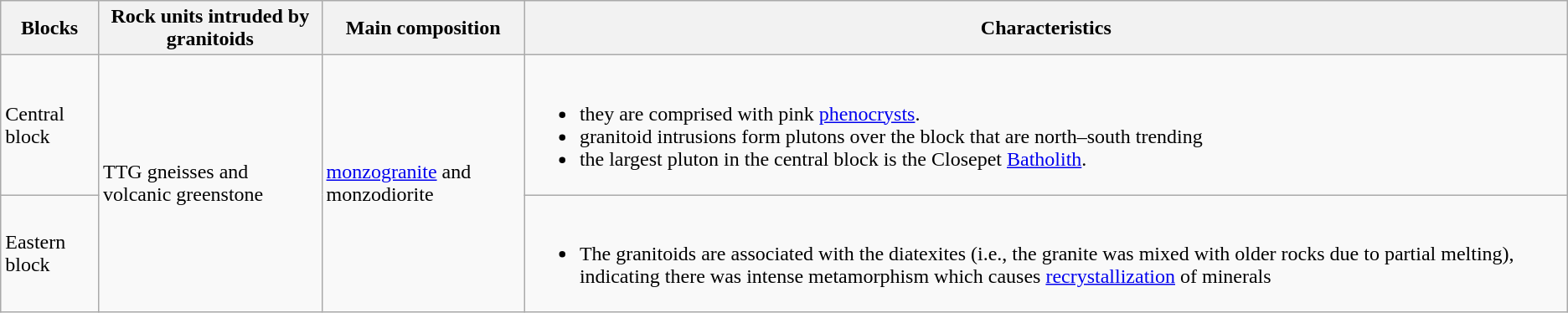<table class="wikitable">
<tr>
<th>Blocks</th>
<th>Rock units intruded by granitoids</th>
<th>Main composition</th>
<th>Characteristics</th>
</tr>
<tr>
<td>Central block</td>
<td rowspan="2">TTG gneisses and volcanic greenstone</td>
<td rowspan="2"><a href='#'>monzogranite</a> and monzodiorite</td>
<td><br><ul><li>they are comprised with pink <a href='#'>phenocrysts</a>.</li><li>granitoid intrusions form plutons over the block that are north–south trending</li><li>the largest pluton in the central block is the Closepet <a href='#'>Batholith</a>.</li></ul></td>
</tr>
<tr>
<td>Eastern block</td>
<td><br><ul><li>The granitoids are associated with the diatexites (i.e., the granite was mixed with older rocks due to partial melting), indicating there was intense metamorphism which causes <a href='#'>recrystallization</a> of minerals</li></ul></td>
</tr>
</table>
